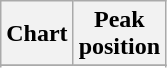<table class="wikitable plainrowheaders">
<tr>
<th>Chart</th>
<th>Peak<br>position</th>
</tr>
<tr>
</tr>
<tr>
</tr>
</table>
